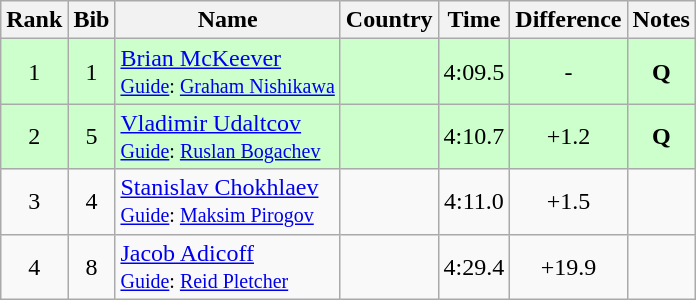<table class="wikitable sortable" style="text-align:center">
<tr>
<th>Rank</th>
<th>Bib</th>
<th>Name</th>
<th>Country</th>
<th>Time</th>
<th>Difference</th>
<th>Notes</th>
</tr>
<tr bgcolor=ccffcc>
<td>1</td>
<td>1</td>
<td align=left><a href='#'>Brian McKeever</a><br><small><a href='#'>Guide</a>: <a href='#'>Graham Nishikawa</a></small></td>
<td align=left></td>
<td>4:09.5</td>
<td>-</td>
<td><strong>Q</strong></td>
</tr>
<tr bgcolor=ccffcc>
<td>2</td>
<td>5</td>
<td align=left><a href='#'>Vladimir Udaltcov</a><br><small><a href='#'>Guide</a>: <a href='#'>Ruslan Bogachev</a></small></td>
<td align=left></td>
<td>4:10.7</td>
<td>+1.2</td>
<td><strong>Q</strong></td>
</tr>
<tr>
<td>3</td>
<td>4</td>
<td align=left><a href='#'>Stanislav Chokhlaev</a><br><small><a href='#'>Guide</a>: <a href='#'>Maksim Pirogov</a></small></td>
<td align=left></td>
<td>4:11.0</td>
<td>+1.5</td>
<td></td>
</tr>
<tr>
<td>4</td>
<td>8</td>
<td align=left><a href='#'>Jacob Adicoff</a><br><small><a href='#'>Guide</a>: <a href='#'>Reid Pletcher</a></small></td>
<td align=left></td>
<td>4:29.4</td>
<td>+19.9</td>
<td></td>
</tr>
</table>
